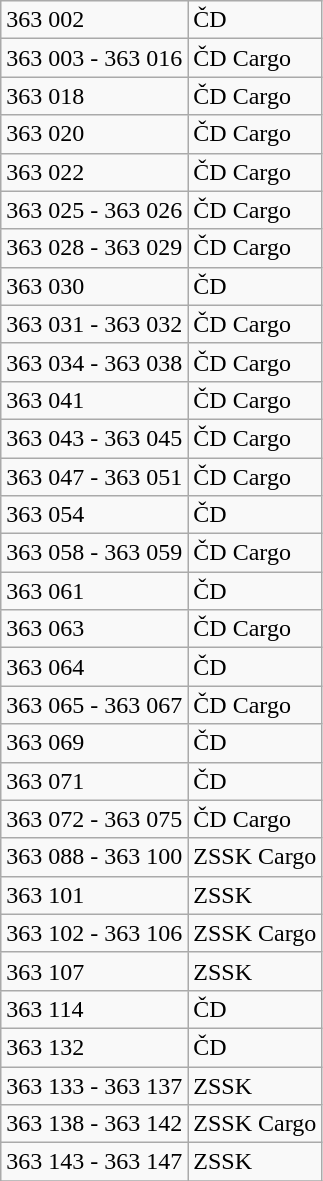<table class=wikitable>
<tr>
<td>363 002</td>
<td>ČD</td>
</tr>
<tr>
<td>363 003 - 363 016</td>
<td>ČD Cargo</td>
</tr>
<tr>
<td>363 018</td>
<td>ČD Cargo</td>
</tr>
<tr>
<td>363 020</td>
<td>ČD Cargo</td>
</tr>
<tr>
<td>363 022</td>
<td>ČD Cargo</td>
</tr>
<tr>
<td>363 025 - 363 026</td>
<td>ČD Cargo</td>
</tr>
<tr>
<td>363 028 - 363 029</td>
<td>ČD Cargo</td>
</tr>
<tr>
<td>363 030</td>
<td>ČD</td>
</tr>
<tr>
<td>363 031 - 363 032</td>
<td>ČD Cargo</td>
</tr>
<tr>
<td>363 034 - 363 038</td>
<td>ČD Cargo</td>
</tr>
<tr>
<td>363 041</td>
<td>ČD Cargo</td>
</tr>
<tr>
<td>363 043 - 363 045</td>
<td>ČD Cargo</td>
</tr>
<tr>
<td>363 047 - 363 051</td>
<td>ČD Cargo</td>
</tr>
<tr>
<td>363 054</td>
<td>ČD</td>
</tr>
<tr>
<td>363 058 - 363 059</td>
<td>ČD Cargo</td>
</tr>
<tr>
<td>363 061</td>
<td>ČD</td>
</tr>
<tr>
<td>363 063</td>
<td>ČD Cargo</td>
</tr>
<tr>
<td>363 064</td>
<td>ČD</td>
</tr>
<tr>
<td>363 065 - 363 067</td>
<td>ČD Cargo</td>
</tr>
<tr>
<td>363 069</td>
<td>ČD</td>
</tr>
<tr>
<td>363 071</td>
<td>ČD</td>
</tr>
<tr>
<td>363 072 - 363 075</td>
<td>ČD Cargo</td>
</tr>
<tr>
<td>363 088 - 363 100</td>
<td>ZSSK Cargo</td>
</tr>
<tr>
<td>363 101</td>
<td>ZSSK</td>
</tr>
<tr>
<td>363 102 - 363 106</td>
<td>ZSSK Cargo</td>
</tr>
<tr>
<td>363 107</td>
<td>ZSSK</td>
</tr>
<tr>
<td>363 114</td>
<td>ČD</td>
</tr>
<tr>
<td>363 132</td>
<td>ČD</td>
</tr>
<tr>
<td>363 133 - 363 137</td>
<td>ZSSK</td>
</tr>
<tr>
<td>363 138 - 363 142</td>
<td>ZSSK Cargo</td>
</tr>
<tr>
<td>363 143 - 363 147</td>
<td>ZSSK</td>
</tr>
<tr>
</tr>
</table>
